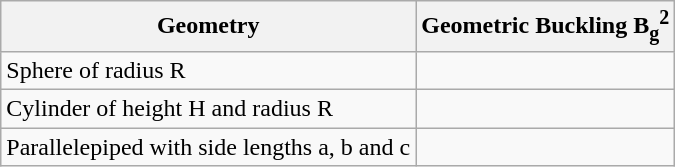<table class="wikitable">
<tr>
<th>Geometry</th>
<th>Geometric Buckling B<sub>g</sub><sup>2</sup></th>
</tr>
<tr>
<td>Sphere of radius R</td>
<td></td>
</tr>
<tr>
<td>Cylinder of height H and radius R</td>
<td></td>
</tr>
<tr>
<td>Parallelepiped with side lengths a, b and c</td>
<td></td>
</tr>
</table>
